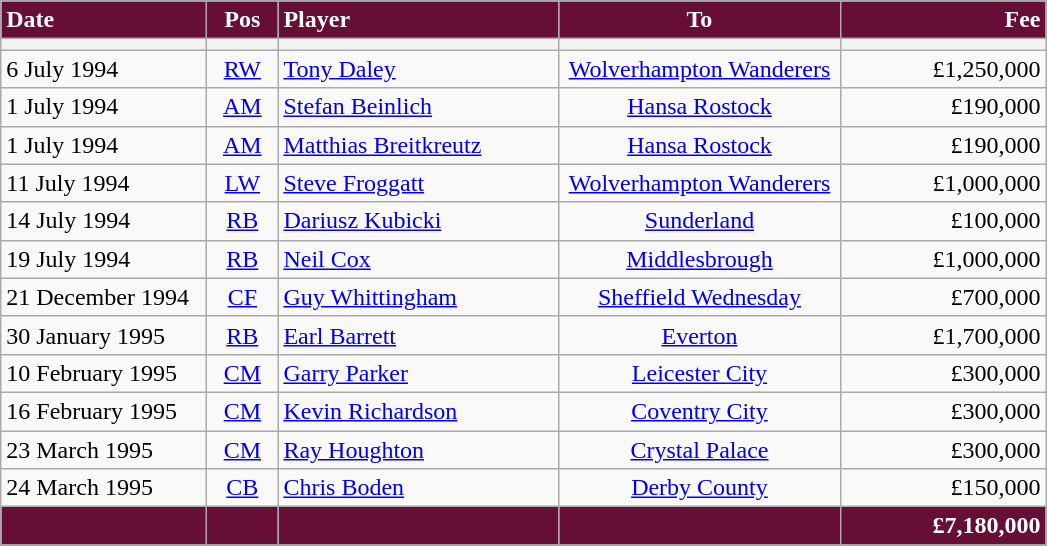<table class="wikitable">
<tr>
<th style="background:#670E36; color:#ffffff; text-align:left; width:130px">Date</th>
<th style="background:#670E36; color:#ffffff; text-align:center; width:40px">Pos</th>
<th style="background:#670E36; color:#ffffff; text-align:left; width:180px">Player</th>
<th style="background:#670E36; color:#ffffff; text-align:center; width:180px">To</th>
<th style="background:#670E36; color:#ffffff; text-align:right; width:130px">Fee</th>
</tr>
<tr>
<th></th>
<th></th>
<th></th>
<th></th>
<th></th>
</tr>
<tr>
<td>6 July 1994</td>
<td style="text-align:center;"><a href='#'>RW</a></td>
<td><a href='#'>Tony Daley</a></td>
<td style="text-align:center;"><a href='#'>Wolverhampton Wanderers</a></td>
<td style="text-align:right;">£1,250,000</td>
</tr>
<tr>
<td>1 July 1994</td>
<td style="text-align:center;"><a href='#'>AM</a></td>
<td> <a href='#'>Stefan Beinlich</a></td>
<td style="text-align:center;"> <a href='#'>Hansa Rostock</a></td>
<td style="text-align:right;">£190,000</td>
</tr>
<tr>
<td>1 July 1994</td>
<td style="text-align:center;"><a href='#'>AM</a></td>
<td> <a href='#'>Matthias Breitkreutz</a></td>
<td style="text-align:center;"> <a href='#'>Hansa Rostock</a></td>
<td style="text-align:right;">£190,000</td>
</tr>
<tr>
<td>11 July 1994</td>
<td style="text-align:center;"><a href='#'>LW</a></td>
<td><a href='#'>Steve Froggatt</a></td>
<td style="text-align:center;"><a href='#'>Wolverhampton Wanderers</a></td>
<td style="text-align:right;">£1,000,000</td>
</tr>
<tr>
<td>14 July 1994</td>
<td style="text-align:center;"><a href='#'>RB</a></td>
<td> <a href='#'>Dariusz Kubicki</a></td>
<td style="text-align:center;"><a href='#'>Sunderland</a></td>
<td style="text-align:right;">£100,000</td>
</tr>
<tr>
<td>19 July 1994</td>
<td style="text-align:center;"><a href='#'>RB</a></td>
<td><a href='#'>Neil Cox</a></td>
<td style="text-align:center;"><a href='#'>Middlesbrough</a></td>
<td style="text-align:right;">£1,000,000</td>
</tr>
<tr>
<td>21 December 1994</td>
<td style="text-align:center;"><a href='#'>CF</a></td>
<td><a href='#'>Guy Whittingham</a></td>
<td style="text-align:center;"><a href='#'>Sheffield Wednesday</a></td>
<td style="text-align:right;">£700,000</td>
</tr>
<tr>
<td>30 January 1995</td>
<td style="text-align:center;"><a href='#'>RB</a></td>
<td><a href='#'>Earl Barrett</a></td>
<td style="text-align:center;"><a href='#'>Everton</a></td>
<td style="text-align:right;">£1,700,000</td>
</tr>
<tr>
<td>10 February 1995</td>
<td style="text-align:center;"><a href='#'>CM</a></td>
<td><a href='#'>Garry Parker</a></td>
<td style="text-align:center;"><a href='#'>Leicester City</a></td>
<td style="text-align:right;">£300,000</td>
</tr>
<tr>
<td>16 February 1995</td>
<td style="text-align:center;"><a href='#'>CM</a></td>
<td><a href='#'>Kevin Richardson</a></td>
<td style="text-align:center;"><a href='#'>Coventry City</a></td>
<td style="text-align:right;">£300,000</td>
</tr>
<tr>
<td>23 March 1995</td>
<td style="text-align:center;"><a href='#'>CM</a></td>
<td> <a href='#'>Ray Houghton</a></td>
<td style="text-align:center;"><a href='#'>Crystal Palace</a></td>
<td style="text-align:right;">£300,000</td>
</tr>
<tr>
<td>24 March 1995</td>
<td style="text-align:center;"><a href='#'>CB</a></td>
<td><a href='#'>Chris Boden</a></td>
<td style="text-align:center;"><a href='#'>Derby County</a></td>
<td style="text-align:right;">£150,000</td>
</tr>
<tr>
<th style="background:#670E36;"></th>
<th style="background:#670E36;"></th>
<th style="background:#670E36;"></th>
<th style="background:#670E36;"></th>
<th style="background:#670E36; color:#ffffff; text-align:right;"><strong>£7,180,000</strong></th>
</tr>
</table>
